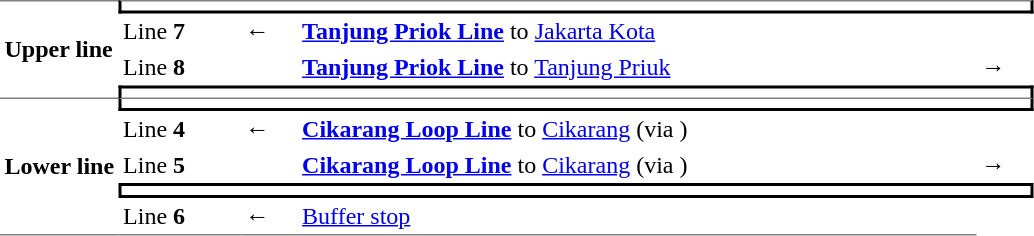<table table border=0 cellspacing=0 cellpadding=3>
<tr>
<td rowspan="4" style="border-bottom:solid 1px gray;border-top:solid 1px gray;"><strong>Upper line</strong></td>
<td colspan="4" width="600" style="border-bottom:solid 2px black;border-left:solid 2px black;border-right:solid 2px black;border-top:solid 1px gray; text-align:center"></td>
</tr>
<tr>
<td>Line <strong>7</strong></td>
<td>← </td>
<td> <strong><a href='#'>Tanjung Priok Line</a></strong> to <a href='#'>Jakarta Kota</a></td>
<td></td>
</tr>
<tr>
<td>Line <strong>8</strong></td>
<td></td>
<td> <strong><a href='#'>Tanjung Priok Line</a></strong> to <a href='#'>Tanjung Priuk</a></td>
<td> →</td>
</tr>
<tr>
<td colspan="4" style="border-bottom:solid 1px gray;border-left:solid 2px black;border-right:solid 2px black;border-top:solid 2px black; text-align:center"></td>
</tr>
<tr>
<td rowspan="7" style="border-bottom:solid 1px gray;"><strong>Lower line</strong></td>
<td colspan="4" style="border-bottom:solid 2px black;border-left:solid 2px black;border-right:solid 2px black; text-align:center"></td>
</tr>
<tr>
<td>Line <strong>4</strong></td>
<td>← </td>
<td> <strong><a href='#'>Cikarang Loop Line</a></strong> to <a href='#'>Cikarang</a> (via )</td>
<td></td>
</tr>
<tr>
<td>Line <strong>5</strong></td>
<td></td>
<td> <strong><a href='#'>Cikarang Loop Line</a></strong> to <a href='#'>Cikarang</a> (via )</td>
<td> →</td>
</tr>
<tr>
<td colspan="4" style="border-bottom:solid 2px black;border-top:solid 2px black;border-left:solid 2px black; border-right:solid 2px black; text-align:center"></td>
</tr>
<tr>
<td style="border-bottom:solid 1px gray;">Line <strong>6</strong></td>
<td style="border-bottom:solid 1px gray;">← </td>
<td style="border-bottom:solid 1px gray;"><a href='#'>Buffer stop</a></td>
<td></td>
</tr>
</table>
